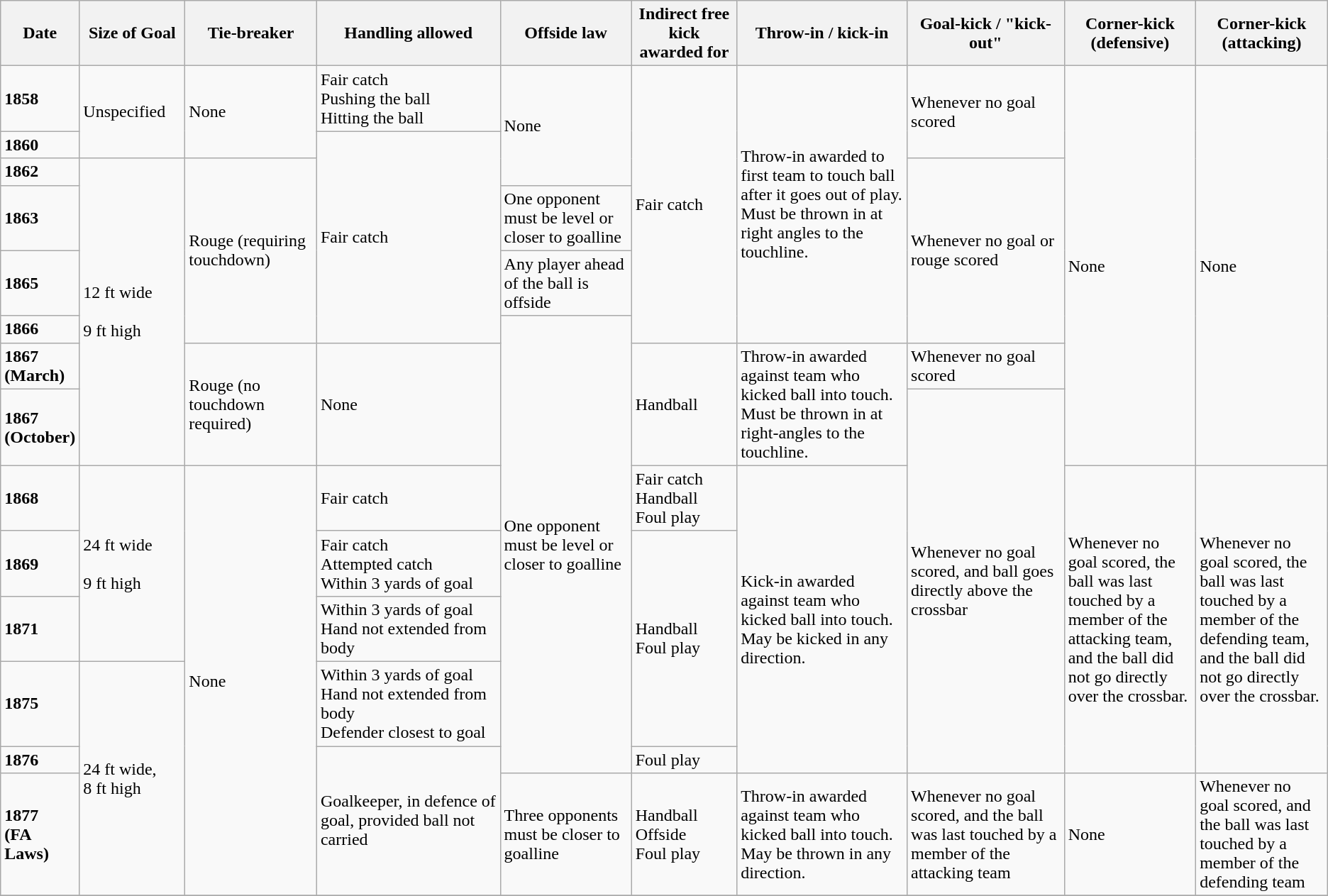<table class="wikitable">
<tr>
<th scope="col" style="width: 5%;">Date</th>
<th scope="col" style="width: 8%;">Size of Goal</th>
<th scope="col" style="width: 10%;">Tie-breaker</th>
<th scope="col" style="width: 14%;">Handling allowed</th>
<th scope="col" style="width: 10%;">Offside law</th>
<th scope="col" style="width: 8%;">Indirect free kick awarded for</th>
<th scope="col" style="width: 13%;">Throw-in / kick-in</th>
<th scope="col" style="width: 12%;">Goal-kick / "kick-out"</th>
<th scope="col" style="width: 10%;">Corner-kick (defensive)</th>
<th scope="col" style="width: 10%;">Corner-kick (attacking)</th>
</tr>
<tr>
<td><strong>1858</strong></td>
<td rowspan="2">Unspecified</td>
<td rowspan="2">None</td>
<td rowspan="1">Fair catch<br>Pushing the ball<br>Hitting the ball</td>
<td rowspan="3">None</td>
<td rowspan="6">Fair catch</td>
<td rowspan="6">Throw-in awarded to first team to touch ball after it goes out of play. Must be thrown in at right angles to the touchline.</td>
<td rowspan="2">Whenever no goal scored</td>
<td rowspan="8">None</td>
<td rowspan="8">None</td>
</tr>
<tr>
<td><strong>1860</strong></td>
<td rowspan="5">Fair catch</td>
</tr>
<tr>
<td><strong>1862</strong></td>
<td rowspan="6">12 ft wide<br><br>9 ft high</td>
<td rowspan="4">Rouge (requiring touchdown)</td>
<td rowspan="4">Whenever no goal or rouge scored</td>
</tr>
<tr>
<td><strong>1863</strong></td>
<td>One opponent must be level or closer to goalline</td>
</tr>
<tr>
<td><strong>1865</strong></td>
<td>Any player ahead of the ball is offside</td>
</tr>
<tr>
<td><strong>1866</strong></td>
<td rowspan="8">One opponent must be level or closer to goalline</td>
</tr>
<tr>
<td><strong>1867 (March)</strong></td>
<td rowspan="2">Rouge (no touchdown required)</td>
<td rowspan="2">None</td>
<td rowspan="2">Handball</td>
<td rowspan="2">Throw-in awarded against team who kicked ball into touch. Must be thrown in at right-angles to the touchline.</td>
<td rowspan="1">Whenever no goal scored</td>
</tr>
<tr>
<td><strong>1867 (October)</strong></td>
<td rowspan="6">Whenever no goal scored, and ball goes directly above the crossbar</td>
</tr>
<tr>
<td><strong>1868</strong></td>
<td rowspan="3">24 ft wide<br><br>9 ft high</td>
<td rowspan="6">None</td>
<td>Fair catch</td>
<td rowspan="1">Fair catch<br>Handball<br>Foul play</td>
<td rowspan=5">Kick-in awarded against team who kicked ball into touch. May be kicked in any direction.</td>
<td rowspan="5">Whenever no goal scored, the ball was last touched by a member of the attacking team, and the ball did not go directly over the crossbar.</td>
<td rowspan="5">Whenever no goal scored, the ball was last touched by a member of the defending team, and the ball did not go directly over the crossbar.</td>
</tr>
<tr>
<td><strong>1869</strong></td>
<td>Fair catch<br>Attempted catch<br>Within 3 yards of goal</td>
<td rowspan="3">Handball<br>Foul play</td>
</tr>
<tr>
<td><strong>1871</strong></td>
<td>Within 3 yards of goal<br>Hand not extended from body</td>
</tr>
<tr>
<td><strong>1875</strong></td>
<td rowspan="3">24 ft wide, 8 ft high</td>
<td>Within 3 yards of goal<br>Hand not extended from body<br>Defender closest to goal</td>
</tr>
<tr>
<td><strong>1876</strong></td>
<td rowspan="2">Goalkeeper, in defence of goal, provided ball not carried</td>
<td>Foul play</td>
</tr>
<tr>
<td><strong>1877</strong><br><strong>(FA Laws)</strong></td>
<td>Three opponents must be closer to goalline</td>
<td>Handball<br>Offside<br>Foul play</td>
<td>Throw-in awarded against team who kicked ball into touch. May be thrown in any direction.</td>
<td>Whenever no goal scored, and the ball was last touched by a member of the attacking team</td>
<td>None</td>
<td>Whenever no goal scored, and the ball was last touched by a member of the defending team</td>
</tr>
<tr>
</tr>
</table>
